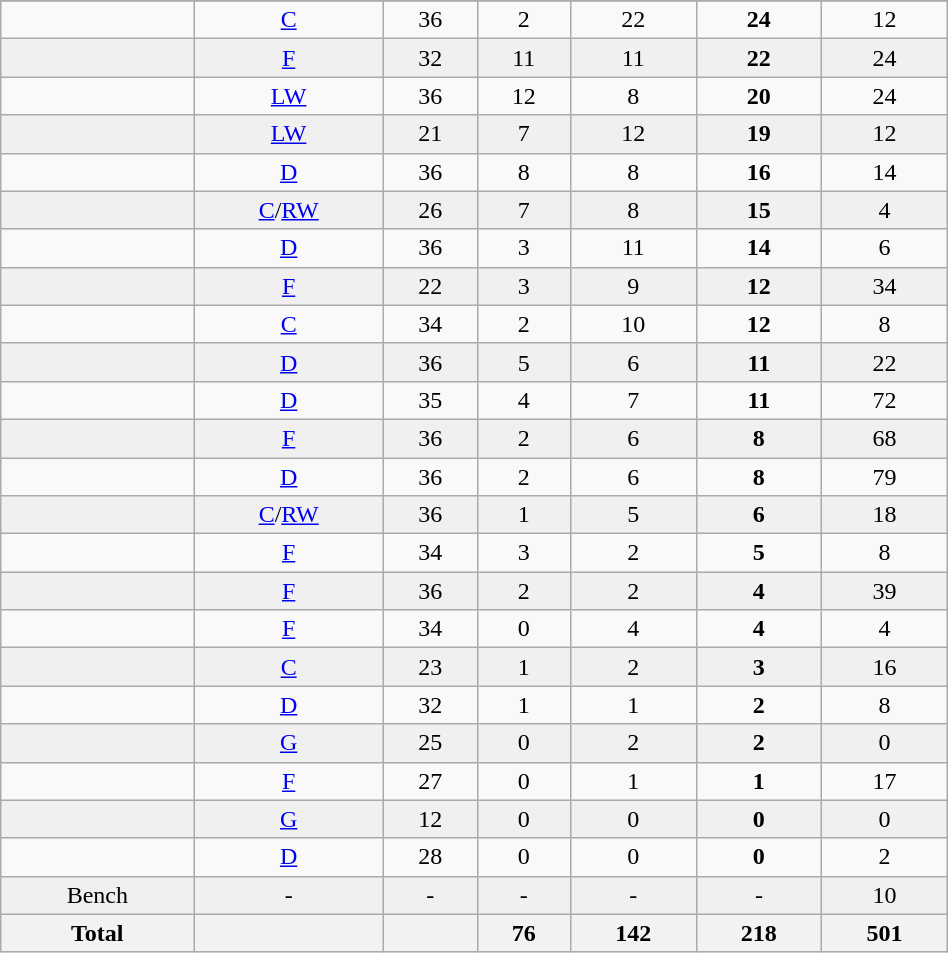<table class="wikitable sortable" width ="50%">
<tr align="center">
</tr>
<tr align="center" bgcolor="">
<td></td>
<td><a href='#'>C</a></td>
<td>36</td>
<td>2</td>
<td>22</td>
<td><strong>24</strong></td>
<td>12</td>
</tr>
<tr align="center" bgcolor="f0f0f0">
<td></td>
<td><a href='#'>F</a></td>
<td>32</td>
<td>11</td>
<td>11</td>
<td><strong>22</strong></td>
<td>24</td>
</tr>
<tr align="center" bgcolor="">
<td></td>
<td><a href='#'>LW</a></td>
<td>36</td>
<td>12</td>
<td>8</td>
<td><strong>20</strong></td>
<td>24</td>
</tr>
<tr align="center" bgcolor="f0f0f0">
<td></td>
<td><a href='#'>LW</a></td>
<td>21</td>
<td>7</td>
<td>12</td>
<td><strong>19</strong></td>
<td>12</td>
</tr>
<tr align="center" bgcolor="">
<td></td>
<td><a href='#'>D</a></td>
<td>36</td>
<td>8</td>
<td>8</td>
<td><strong>16</strong></td>
<td>14</td>
</tr>
<tr align="center" bgcolor="f0f0f0">
<td></td>
<td><a href='#'>C</a>/<a href='#'>RW</a></td>
<td>26</td>
<td>7</td>
<td>8</td>
<td><strong>15</strong></td>
<td>4</td>
</tr>
<tr align="center" bgcolor="">
<td></td>
<td><a href='#'>D</a></td>
<td>36</td>
<td>3</td>
<td>11</td>
<td><strong>14</strong></td>
<td>6</td>
</tr>
<tr align="center" bgcolor="f0f0f0">
<td></td>
<td><a href='#'>F</a></td>
<td>22</td>
<td>3</td>
<td>9</td>
<td><strong>12</strong></td>
<td>34</td>
</tr>
<tr align="center" bgcolor="">
<td></td>
<td><a href='#'>C</a></td>
<td>34</td>
<td>2</td>
<td>10</td>
<td><strong>12</strong></td>
<td>8</td>
</tr>
<tr align="center" bgcolor="f0f0f0">
<td></td>
<td><a href='#'>D</a></td>
<td>36</td>
<td>5</td>
<td>6</td>
<td><strong>11</strong></td>
<td>22</td>
</tr>
<tr align="center" bgcolor="">
<td></td>
<td><a href='#'>D</a></td>
<td>35</td>
<td>4</td>
<td>7</td>
<td><strong>11</strong></td>
<td>72</td>
</tr>
<tr align="center" bgcolor="f0f0f0">
<td></td>
<td><a href='#'>F</a></td>
<td>36</td>
<td>2</td>
<td>6</td>
<td><strong>8</strong></td>
<td>68</td>
</tr>
<tr align="center" bgcolor="">
<td></td>
<td><a href='#'>D</a></td>
<td>36</td>
<td>2</td>
<td>6</td>
<td><strong>8</strong></td>
<td>79</td>
</tr>
<tr align="center" bgcolor="f0f0f0">
<td></td>
<td><a href='#'>C</a>/<a href='#'>RW</a></td>
<td>36</td>
<td>1</td>
<td>5</td>
<td><strong>6</strong></td>
<td>18</td>
</tr>
<tr align="center" bgcolor="">
<td></td>
<td><a href='#'>F</a></td>
<td>34</td>
<td>3</td>
<td>2</td>
<td><strong>5</strong></td>
<td>8</td>
</tr>
<tr align="center" bgcolor="f0f0f0">
<td></td>
<td><a href='#'>F</a></td>
<td>36</td>
<td>2</td>
<td>2</td>
<td><strong>4</strong></td>
<td>39</td>
</tr>
<tr align="center" bgcolor="">
<td></td>
<td><a href='#'>F</a></td>
<td>34</td>
<td>0</td>
<td>4</td>
<td><strong>4</strong></td>
<td>4</td>
</tr>
<tr align="center" bgcolor="f0f0f0">
<td></td>
<td><a href='#'>C</a></td>
<td>23</td>
<td>1</td>
<td>2</td>
<td><strong>3</strong></td>
<td>16</td>
</tr>
<tr align="center" bgcolor="">
<td></td>
<td><a href='#'>D</a></td>
<td>32</td>
<td>1</td>
<td>1</td>
<td><strong>2</strong></td>
<td>8</td>
</tr>
<tr align="center" bgcolor="f0f0f0">
<td></td>
<td><a href='#'>G</a></td>
<td>25</td>
<td>0</td>
<td>2</td>
<td><strong>2</strong></td>
<td>0</td>
</tr>
<tr align="center" bgcolor="">
<td></td>
<td><a href='#'>F</a></td>
<td>27</td>
<td>0</td>
<td>1</td>
<td><strong>1</strong></td>
<td>17</td>
</tr>
<tr align="center" bgcolor="f0f0f0">
<td></td>
<td><a href='#'>G</a></td>
<td>12</td>
<td>0</td>
<td>0</td>
<td><strong>0</strong></td>
<td>0</td>
</tr>
<tr align="center" bgcolor="">
<td></td>
<td><a href='#'>D</a></td>
<td>28</td>
<td>0</td>
<td>0</td>
<td><strong>0</strong></td>
<td>2</td>
</tr>
<tr align="center" bgcolor="f0f0f0">
<td>Bench</td>
<td>-</td>
<td>-</td>
<td>-</td>
<td>-</td>
<td>-</td>
<td>10</td>
</tr>
<tr>
<th>Total</th>
<th></th>
<th></th>
<th>76</th>
<th>142</th>
<th>218</th>
<th>501</th>
</tr>
</table>
